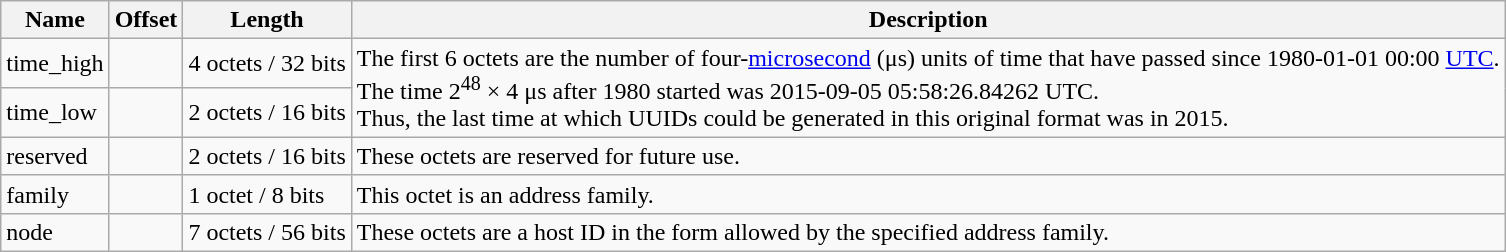<table class="wikitable">
<tr>
<th>Name</th>
<th>Offset</th>
<th>Length</th>
<th>Description</th>
</tr>
<tr>
<td>time_high</td>
<td></td>
<td>4 octets / 32 bits</td>
<td rowspan="2">The first 6 octets are the number of four-<a href='#'>microsecond</a> (μs) units of time that have passed since 1980-01-01 00:00 <a href='#'>UTC</a>.<br>The time 2<sup>48</sup> × 4 μs after 1980 started was 2015-09-05 05:58:26.84262 UTC.<br>Thus, the last time at which UUIDs could be generated in this original format was in 2015.</td>
</tr>
<tr>
<td>time_low</td>
<td></td>
<td>2 octets / 16 bits</td>
</tr>
<tr>
<td>reserved</td>
<td></td>
<td>2 octets / 16 bits</td>
<td>These octets are reserved for future use.</td>
</tr>
<tr>
<td>family</td>
<td></td>
<td>1 octet / 8 bits</td>
<td>This octet is an address family.</td>
</tr>
<tr>
<td>node</td>
<td></td>
<td>7 octets / 56 bits</td>
<td>These octets are a host ID in the form allowed by the specified address family.</td>
</tr>
</table>
